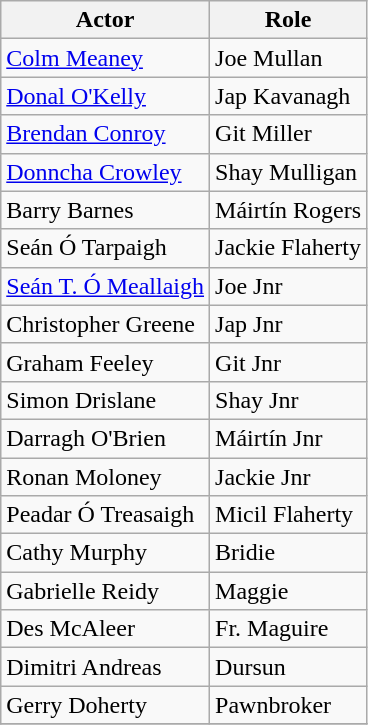<table class="wikitable">
<tr>
<th>Actor</th>
<th>Role</th>
</tr>
<tr>
<td><a href='#'>Colm Meaney</a></td>
<td>Joe Mullan</td>
</tr>
<tr>
<td><a href='#'>Donal O'Kelly</a></td>
<td>Jap Kavanagh</td>
</tr>
<tr>
<td><a href='#'>Brendan Conroy</a></td>
<td>Git Miller</td>
</tr>
<tr>
<td><a href='#'>Donncha Crowley</a></td>
<td>Shay Mulligan</td>
</tr>
<tr>
<td>Barry Barnes</td>
<td>Máirtín Rogers</td>
</tr>
<tr>
<td>Seán Ó Tarpaigh</td>
<td>Jackie Flaherty</td>
</tr>
<tr>
<td><a href='#'>Seán T. Ó Meallaigh</a></td>
<td>Joe Jnr</td>
</tr>
<tr>
<td>Christopher Greene</td>
<td>Jap Jnr</td>
</tr>
<tr>
<td>Graham Feeley</td>
<td>Git Jnr</td>
</tr>
<tr>
<td>Simon Drislane</td>
<td>Shay Jnr</td>
</tr>
<tr>
<td>Darragh O'Brien</td>
<td>Máirtín Jnr</td>
</tr>
<tr>
<td>Ronan Moloney</td>
<td>Jackie Jnr</td>
</tr>
<tr>
<td>Peadar Ó Treasaigh</td>
<td>Micil Flaherty</td>
</tr>
<tr>
<td>Cathy Murphy</td>
<td>Bridie</td>
</tr>
<tr>
<td>Gabrielle Reidy</td>
<td>Maggie</td>
</tr>
<tr>
<td>Des McAleer</td>
<td>Fr. Maguire</td>
</tr>
<tr>
<td>Dimitri Andreas</td>
<td>Dursun</td>
</tr>
<tr>
<td>Gerry Doherty</td>
<td>Pawnbroker</td>
</tr>
<tr>
</tr>
</table>
